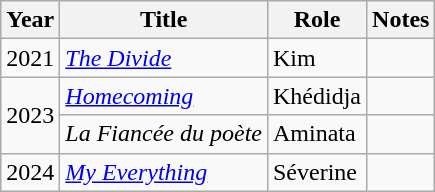<table class="wikitable sortable">
<tr>
<th>Year</th>
<th>Title</th>
<th>Role</th>
<th class="unsortable">Notes</th>
</tr>
<tr>
<td>2021</td>
<td><em><a href='#'>The Divide</a></em></td>
<td>Kim</td>
<td></td>
</tr>
<tr>
<td rowspan="2">2023</td>
<td><em><a href='#'>Homecoming</a></em></td>
<td>Khédidja</td>
<td></td>
</tr>
<tr>
<td><em>La Fiancée du poète</em></td>
<td>Aminata</td>
<td></td>
</tr>
<tr>
<td>2024</td>
<td><em><a href='#'>My Everything</a></em></td>
<td>Séverine</td>
<td></td>
</tr>
</table>
